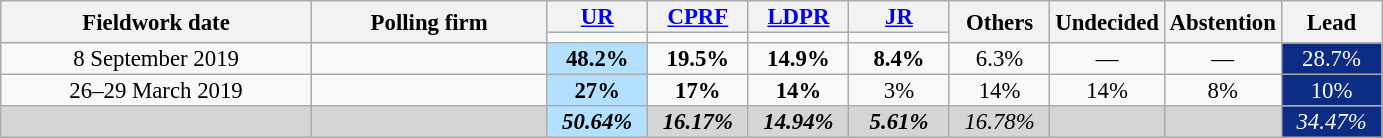<table class=wikitable style="font-size:95%; line-height:14px; text-align:center">
<tr>
<th style=width:200px; rowspan=2>Fieldwork date</th>
<th style=width:150px; rowspan=2>Polling firm</th>
<th style="width:60px;"><a href='#'>UR</a></th>
<th style="width:60px;"><a href='#'>CPRF</a></th>
<th style="width:60px;"><a href='#'>LDPR</a></th>
<th style="width:60px;"><a href='#'>JR</a></th>
<th style="width:60px;" rowspan=2>Others</th>
<th style="width:60px;" rowspan=2>Undecided</th>
<th style="width:60px;" rowspan=2>Abstention</th>
<th style="width:60px;" rowspan="2">Lead</th>
</tr>
<tr>
<td bgcolor=></td>
<td bgcolor=></td>
<td bgcolor=></td>
<td bgcolor=></td>
</tr>
<tr>
<td>8 September 2019</td>
<td> </td>
<td style="background:#B3E0FF"><strong>48.2%</strong></td>
<td><strong>19.5%</strong></td>
<td><strong>14.9%</strong></td>
<td><strong>8.4%</strong></td>
<td>6.3%</td>
<td>—</td>
<td>—</td>
<td style="background:#0C2C84; color:white;">28.7%</td>
</tr>
<tr>
<td>26–29 March 2019</td>
<td></td>
<td style="background:#B3E0FF"><strong>27%</strong></td>
<td><strong>17%</strong></td>
<td><strong>14%</strong></td>
<td>3%</td>
<td>14%</td>
<td>14%</td>
<td>8%</td>
<td style="background:#0C2C84; color:white;">10%</td>
</tr>
<tr>
<td style="background:#D5D5D5"></td>
<td style="background:#D5D5D5"></td>
<td style="background:#B3E0FF"><strong><em>50.64%</em></strong></td>
<td style="background:#D5D5D5"><strong><em>16.17%</em></strong></td>
<td style="background:#D5D5D5"><strong><em>14.94%</em></strong></td>
<td style="background:#D5D5D5"><strong><em>5.61%</em></strong></td>
<td style="background:#D5D5D5"><em>16.78%</em></td>
<td style="background:#D5D5D5"></td>
<td style="background:#D5D5D5"></td>
<td style="background:#0C2C84; color:white;"><em>34.47%</em></td>
</tr>
</table>
